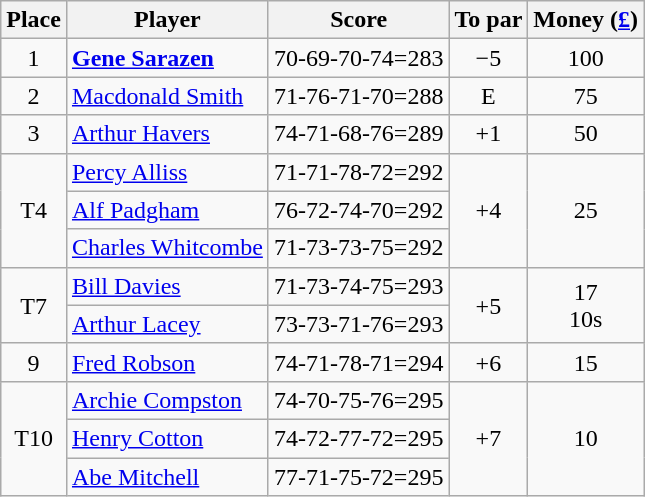<table class=wikitable>
<tr>
<th>Place</th>
<th>Player</th>
<th>Score</th>
<th>To par</th>
<th>Money (<a href='#'>£</a>)</th>
</tr>
<tr>
<td align=center>1</td>
<td> <strong><a href='#'>Gene Sarazen</a></strong></td>
<td>70-69-70-74=283</td>
<td align=center>−5</td>
<td align=center>100</td>
</tr>
<tr>
<td align=center>2</td>
<td> <a href='#'>Macdonald Smith</a></td>
<td>71-76-71-70=288</td>
<td align=center>E</td>
<td align=center>75</td>
</tr>
<tr>
<td align=center>3</td>
<td> <a href='#'>Arthur Havers</a></td>
<td>74-71-68-76=289</td>
<td align=center>+1</td>
<td align=center>50</td>
</tr>
<tr>
<td rowspan=3 align=center>T4</td>
<td> <a href='#'>Percy Alliss</a></td>
<td>71-71-78-72=292</td>
<td rowspan=3 align=center>+4</td>
<td rowspan=3 align=center>25</td>
</tr>
<tr>
<td> <a href='#'>Alf Padgham</a></td>
<td>76-72-74-70=292</td>
</tr>
<tr>
<td> <a href='#'>Charles Whitcombe</a></td>
<td>71-73-73-75=292</td>
</tr>
<tr>
<td rowspan=2 align=center>T7</td>
<td> <a href='#'>Bill Davies</a></td>
<td>71-73-74-75=293</td>
<td rowspan=2 align=center>+5</td>
<td rowspan=2 align=center>17<br>10s</td>
</tr>
<tr>
<td> <a href='#'>Arthur Lacey</a></td>
<td>73-73-71-76=293</td>
</tr>
<tr>
<td align=center>9</td>
<td> <a href='#'>Fred Robson</a></td>
<td>74-71-78-71=294</td>
<td align=center>+6</td>
<td align=center>15</td>
</tr>
<tr>
<td rowspan=3 align=center>T10</td>
<td> <a href='#'>Archie Compston</a></td>
<td>74-70-75-76=295</td>
<td rowspan=3 align=center>+7</td>
<td rowspan=3 align=center>10</td>
</tr>
<tr>
<td> <a href='#'>Henry Cotton</a></td>
<td>74-72-77-72=295</td>
</tr>
<tr>
<td> <a href='#'>Abe Mitchell</a></td>
<td>77-71-75-72=295</td>
</tr>
</table>
